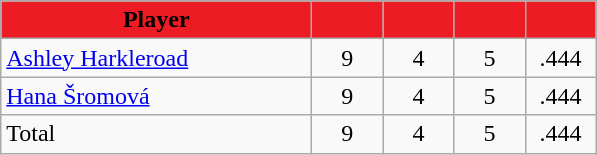<table class="wikitable" style="text-align:center">
<tr>
<th style="background:#ED1C24; color:black" width="200px">Player</th>
<th style="background:#ED1C24; color:black" width="40px"></th>
<th style="background:#ED1C24; color:black" width="40px"></th>
<th style="background:#ED1C24; color:black" width="40px"></th>
<th style="background:#ED1C24; color:black" width="40px"></th>
</tr>
<tr>
<td style="text-align:left"><a href='#'>Ashley Harkleroad</a></td>
<td>9</td>
<td>4</td>
<td>5</td>
<td>.444</td>
</tr>
<tr>
<td style="text-align:left"><a href='#'>Hana Šromová</a></td>
<td>9</td>
<td>4</td>
<td>5</td>
<td>.444</td>
</tr>
<tr>
<td style="text-align:left">Total</td>
<td>9</td>
<td>4</td>
<td>5</td>
<td>.444</td>
</tr>
</table>
